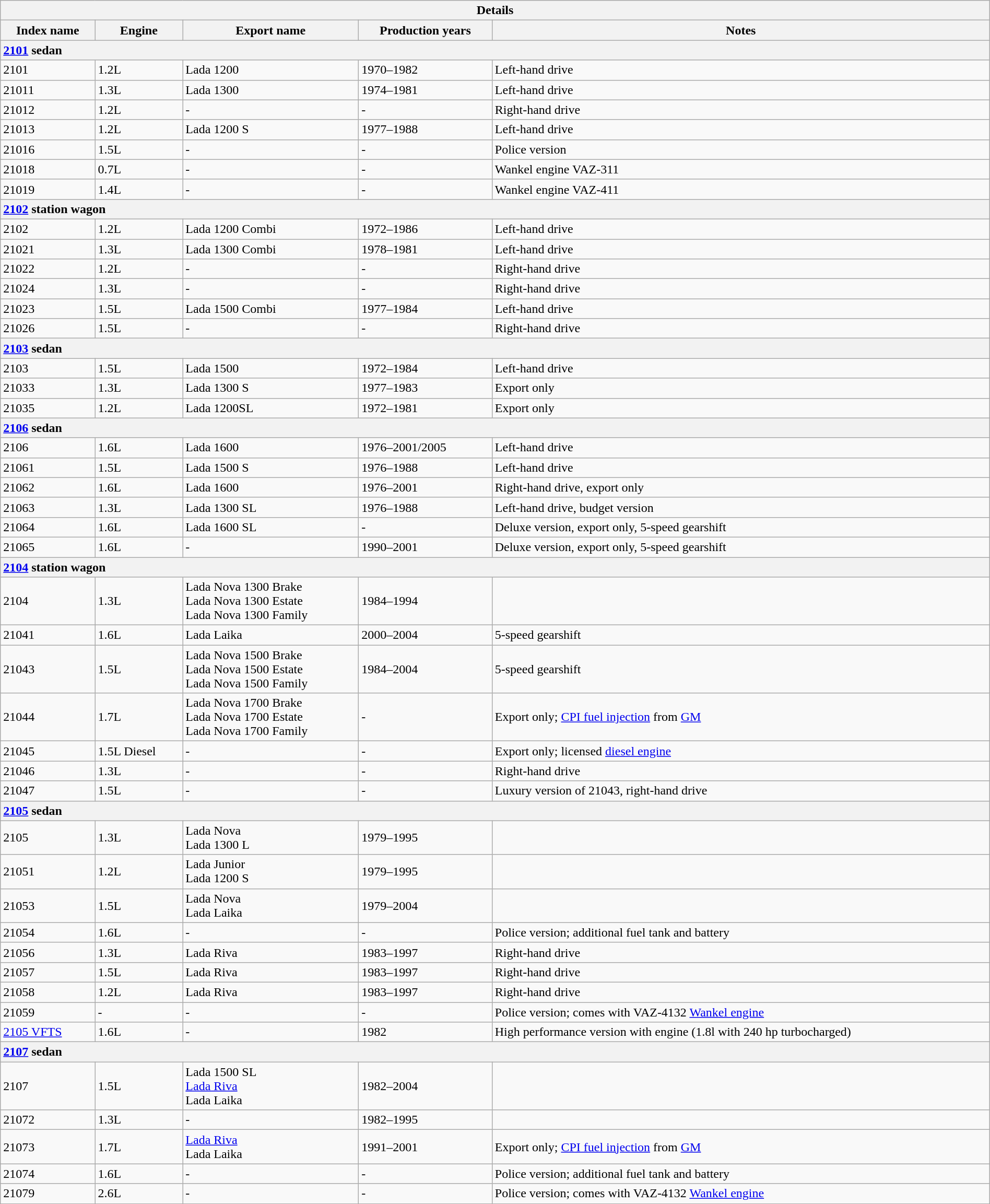<table class="wikitable" style="width:100%">
<tr>
<th colspan=5>Details</th>
</tr>
<tr>
<th>Index name</th>
<th>Engine</th>
<th>Export name</th>
<th>Production years</th>
<th>Notes</th>
</tr>
<tr>
<th colspan=5 style="text-align:left"><a href='#'>2101</a> sedan</th>
</tr>
<tr>
<td>2101</td>
<td>1.2L</td>
<td>Lada 1200</td>
<td>1970–1982</td>
<td>Left-hand drive</td>
</tr>
<tr>
<td>21011</td>
<td>1.3L</td>
<td>Lada 1300</td>
<td>1974–1981</td>
<td>Left-hand drive</td>
</tr>
<tr>
<td>21012</td>
<td>1.2L</td>
<td>-</td>
<td>-</td>
<td>Right-hand drive</td>
</tr>
<tr>
<td>21013</td>
<td>1.2L</td>
<td>Lada 1200 S</td>
<td>1977–1988</td>
<td>Left-hand drive</td>
</tr>
<tr>
<td>21016</td>
<td>1.5L</td>
<td>-</td>
<td>-</td>
<td>Police version</td>
</tr>
<tr>
<td>21018</td>
<td>0.7L</td>
<td>-</td>
<td>-</td>
<td>Wankel engine VAZ-311</td>
</tr>
<tr>
<td>21019</td>
<td>1.4L</td>
<td>-</td>
<td>-</td>
<td>Wankel engine VAZ-411</td>
</tr>
<tr>
<th colspan=5 style="text-align:left"><a href='#'>2102</a> station wagon</th>
</tr>
<tr>
<td>2102</td>
<td>1.2L</td>
<td>Lada 1200 Combi</td>
<td>1972–1986</td>
<td>Left-hand drive</td>
</tr>
<tr>
<td>21021</td>
<td>1.3L</td>
<td>Lada 1300 Combi</td>
<td>1978–1981</td>
<td>Left-hand drive</td>
</tr>
<tr>
<td>21022</td>
<td>1.2L</td>
<td>-</td>
<td>-</td>
<td>Right-hand drive</td>
</tr>
<tr>
<td>21024</td>
<td>1.3L</td>
<td>-</td>
<td>-</td>
<td>Right-hand drive</td>
</tr>
<tr>
<td>21023</td>
<td>1.5L</td>
<td>Lada 1500 Combi</td>
<td>1977–1984</td>
<td>Left-hand drive</td>
</tr>
<tr>
<td>21026</td>
<td>1.5L</td>
<td>-</td>
<td>-</td>
<td>Right-hand drive</td>
</tr>
<tr>
<th colspan=5 style="text-align:left"><a href='#'>2103</a> sedan</th>
</tr>
<tr>
<td>2103</td>
<td>1.5L</td>
<td>Lada 1500</td>
<td>1972–1984</td>
<td>Left-hand drive</td>
</tr>
<tr>
<td>21033</td>
<td>1.3L</td>
<td>Lada 1300 S</td>
<td>1977–1983</td>
<td>Export only</td>
</tr>
<tr>
<td>21035</td>
<td>1.2L</td>
<td>Lada 1200SL</td>
<td>1972–1981</td>
<td>Export only</td>
</tr>
<tr>
<th colspan=5 style="text-align:left"><a href='#'>2106</a> sedan</th>
</tr>
<tr>
<td>2106</td>
<td>1.6L</td>
<td>Lada 1600</td>
<td>1976–2001/2005</td>
<td>Left-hand drive</td>
</tr>
<tr>
<td>21061</td>
<td>1.5L</td>
<td>Lada 1500 S</td>
<td>1976–1988</td>
<td>Left-hand drive</td>
</tr>
<tr>
<td>21062</td>
<td>1.6L</td>
<td>Lada 1600</td>
<td>1976–2001</td>
<td>Right-hand drive, export only</td>
</tr>
<tr>
<td>21063</td>
<td>1.3L</td>
<td>Lada 1300 SL</td>
<td>1976–1988</td>
<td>Left-hand drive, budget version</td>
</tr>
<tr>
<td>21064</td>
<td>1.6L</td>
<td>Lada 1600 SL</td>
<td>-</td>
<td>Deluxe version, export only, 5-speed gearshift</td>
</tr>
<tr>
<td>21065</td>
<td>1.6L</td>
<td>-</td>
<td>1990–2001</td>
<td>Deluxe version, export only, 5-speed gearshift</td>
</tr>
<tr>
<th colspan=5 style="text-align:left"><a href='#'>2104</a> station wagon</th>
</tr>
<tr>
<td>2104</td>
<td>1.3L</td>
<td>Lada Nova 1300 Brake <br> Lada Nova 1300 Estate <br> Lada Nova 1300 Family</td>
<td>1984–1994</td>
<td></td>
</tr>
<tr>
<td>21041</td>
<td>1.6L</td>
<td>Lada Laika</td>
<td>2000–2004</td>
<td>5-speed gearshift</td>
</tr>
<tr>
<td>21043</td>
<td>1.5L</td>
<td>Lada Nova 1500 Brake <br> Lada Nova 1500 Estate <br> Lada Nova 1500 Family</td>
<td>1984–2004</td>
<td>5-speed gearshift</td>
</tr>
<tr>
<td>21044</td>
<td>1.7L</td>
<td>Lada Nova 1700 Brake <br> Lada Nova 1700 Estate <br> Lada Nova 1700 Family</td>
<td>-</td>
<td>Export only; <a href='#'>CPI fuel injection</a> from <a href='#'>GM</a></td>
</tr>
<tr>
<td>21045</td>
<td>1.5L Diesel</td>
<td>-</td>
<td>-</td>
<td>Export only; licensed <a href='#'>diesel engine</a></td>
</tr>
<tr>
<td>21046</td>
<td>1.3L</td>
<td>-</td>
<td>-</td>
<td>Right-hand drive</td>
</tr>
<tr>
<td>21047</td>
<td>1.5L</td>
<td>-</td>
<td>-</td>
<td>Luxury version of 21043, right-hand drive</td>
</tr>
<tr>
<th colspan=5 style="text-align:left"><a href='#'>2105</a> sedan</th>
</tr>
<tr>
<td>2105</td>
<td>1.3L</td>
<td>Lada Nova <br> Lada 1300 L</td>
<td>1979–1995</td>
<td></td>
</tr>
<tr>
<td>21051</td>
<td>1.2L</td>
<td>Lada Junior <br> Lada 1200 S</td>
<td>1979–1995</td>
<td></td>
</tr>
<tr>
<td>21053</td>
<td>1.5L</td>
<td>Lada Nova <br> Lada Laika</td>
<td>1979–2004</td>
<td></td>
</tr>
<tr>
<td>21054</td>
<td>1.6L</td>
<td>-</td>
<td>-</td>
<td>Police version; additional fuel tank and battery</td>
</tr>
<tr>
<td>21056</td>
<td>1.3L</td>
<td>Lada Riva</td>
<td>1983–1997</td>
<td>Right-hand drive</td>
</tr>
<tr>
<td>21057</td>
<td>1.5L</td>
<td>Lada Riva</td>
<td>1983–1997</td>
<td>Right-hand drive</td>
</tr>
<tr>
<td>21058</td>
<td>1.2L</td>
<td>Lada Riva</td>
<td>1983–1997</td>
<td>Right-hand drive</td>
</tr>
<tr>
<td>21059</td>
<td>-</td>
<td>-</td>
<td>-</td>
<td>Police version; comes with VAZ-4132 <a href='#'>Wankel engine</a></td>
</tr>
<tr>
<td><a href='#'>2105 VFTS</a></td>
<td>1.6L</td>
<td>-</td>
<td>1982</td>
<td>High performance version with  engine (1.8l with 240 hp turbocharged)</td>
</tr>
<tr>
<th colspan=5 style="text-align:left"><a href='#'>2107</a> sedan</th>
</tr>
<tr>
<td>2107</td>
<td>1.5L</td>
<td>Lada 1500 SL <br> <a href='#'>Lada Riva</a> <br> Lada Laika</td>
<td>1982–2004</td>
<td></td>
</tr>
<tr>
<td>21072</td>
<td>1.3L</td>
<td>-</td>
<td>1982–1995</td>
<td></td>
</tr>
<tr>
<td>21073</td>
<td>1.7L</td>
<td><a href='#'>Lada Riva</a> <br> Lada Laika</td>
<td>1991–2001</td>
<td>Export only; <a href='#'>CPI fuel injection</a> from <a href='#'>GM</a></td>
</tr>
<tr>
<td>21074</td>
<td>1.6L</td>
<td>-</td>
<td>-</td>
<td>Police version; additional fuel tank and battery</td>
</tr>
<tr>
<td>21079</td>
<td>2.6L</td>
<td>-</td>
<td>-</td>
<td>Police version; comes with VAZ-4132 <a href='#'>Wankel engine</a></td>
</tr>
</table>
